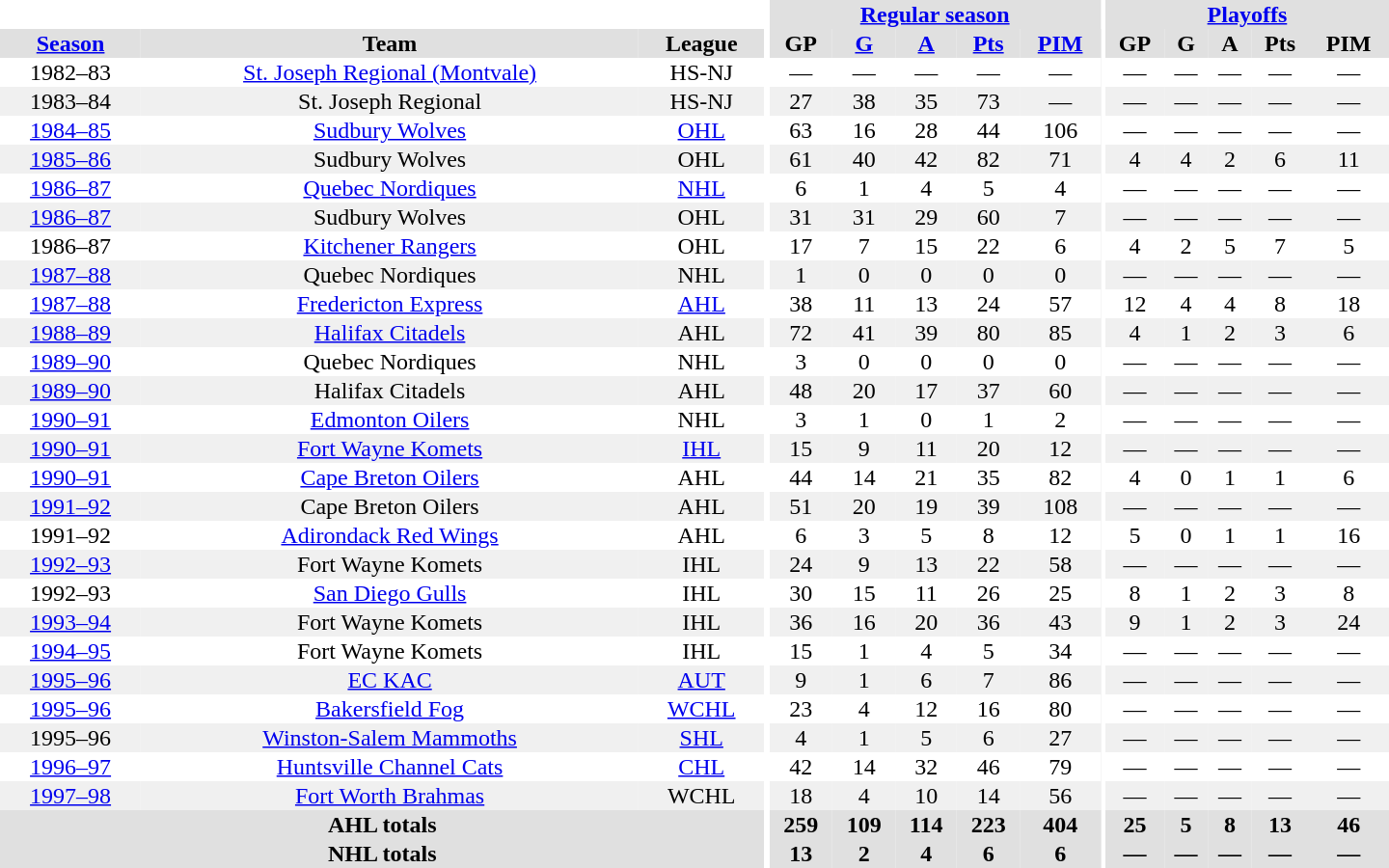<table border="0" cellpadding="1" cellspacing="0" style="text-align:center; width:60em">
<tr bgcolor="#e0e0e0">
<th colspan="3" bgcolor="#ffffff"></th>
<th rowspan="100" bgcolor="#ffffff"></th>
<th colspan="5"><a href='#'>Regular season</a></th>
<th rowspan="100" bgcolor="#ffffff"></th>
<th colspan="5"><a href='#'>Playoffs</a></th>
</tr>
<tr bgcolor="#e0e0e0">
<th><a href='#'>Season</a></th>
<th>Team</th>
<th>League</th>
<th>GP</th>
<th><a href='#'>G</a></th>
<th><a href='#'>A</a></th>
<th><a href='#'>Pts</a></th>
<th><a href='#'>PIM</a></th>
<th>GP</th>
<th>G</th>
<th>A</th>
<th>Pts</th>
<th>PIM</th>
</tr>
<tr>
<td>1982–83</td>
<td><a href='#'>St. Joseph Regional (Montvale)</a></td>
<td>HS-NJ</td>
<td>—</td>
<td>—</td>
<td>—</td>
<td>—</td>
<td>—</td>
<td>—</td>
<td>—</td>
<td>—</td>
<td>—</td>
<td>—</td>
</tr>
<tr bgcolor="#f0f0f0">
<td>1983–84</td>
<td>St. Joseph Regional</td>
<td>HS-NJ</td>
<td>27</td>
<td>38</td>
<td>35</td>
<td>73</td>
<td>—</td>
<td>—</td>
<td>—</td>
<td>—</td>
<td>—</td>
<td>—</td>
</tr>
<tr>
<td><a href='#'>1984–85</a></td>
<td><a href='#'>Sudbury Wolves</a></td>
<td><a href='#'>OHL</a></td>
<td>63</td>
<td>16</td>
<td>28</td>
<td>44</td>
<td>106</td>
<td>—</td>
<td>—</td>
<td>—</td>
<td>—</td>
<td>—</td>
</tr>
<tr bgcolor="#f0f0f0">
<td><a href='#'>1985–86</a></td>
<td>Sudbury Wolves</td>
<td>OHL</td>
<td>61</td>
<td>40</td>
<td>42</td>
<td>82</td>
<td>71</td>
<td>4</td>
<td>4</td>
<td>2</td>
<td>6</td>
<td>11</td>
</tr>
<tr>
<td><a href='#'>1986–87</a></td>
<td><a href='#'>Quebec Nordiques</a></td>
<td><a href='#'>NHL</a></td>
<td>6</td>
<td>1</td>
<td>4</td>
<td>5</td>
<td>4</td>
<td>—</td>
<td>—</td>
<td>—</td>
<td>—</td>
<td>—</td>
</tr>
<tr bgcolor="#f0f0f0">
<td><a href='#'>1986–87</a></td>
<td>Sudbury Wolves</td>
<td>OHL</td>
<td>31</td>
<td>31</td>
<td>29</td>
<td>60</td>
<td>7</td>
<td>—</td>
<td>—</td>
<td>—</td>
<td>—</td>
<td>—</td>
</tr>
<tr>
<td>1986–87</td>
<td><a href='#'>Kitchener Rangers</a></td>
<td>OHL</td>
<td>17</td>
<td>7</td>
<td>15</td>
<td>22</td>
<td>6</td>
<td>4</td>
<td>2</td>
<td>5</td>
<td>7</td>
<td>5</td>
</tr>
<tr bgcolor="#f0f0f0">
<td><a href='#'>1987–88</a></td>
<td>Quebec Nordiques</td>
<td>NHL</td>
<td>1</td>
<td>0</td>
<td>0</td>
<td>0</td>
<td>0</td>
<td>—</td>
<td>—</td>
<td>—</td>
<td>—</td>
<td>—</td>
</tr>
<tr>
<td><a href='#'>1987–88</a></td>
<td><a href='#'>Fredericton Express</a></td>
<td><a href='#'>AHL</a></td>
<td>38</td>
<td>11</td>
<td>13</td>
<td>24</td>
<td>57</td>
<td>12</td>
<td>4</td>
<td>4</td>
<td>8</td>
<td>18</td>
</tr>
<tr bgcolor="#f0f0f0">
<td><a href='#'>1988–89</a></td>
<td><a href='#'>Halifax Citadels</a></td>
<td>AHL</td>
<td>72</td>
<td>41</td>
<td>39</td>
<td>80</td>
<td>85</td>
<td>4</td>
<td>1</td>
<td>2</td>
<td>3</td>
<td>6</td>
</tr>
<tr>
<td><a href='#'>1989–90</a></td>
<td>Quebec Nordiques</td>
<td>NHL</td>
<td>3</td>
<td>0</td>
<td>0</td>
<td>0</td>
<td>0</td>
<td>—</td>
<td>—</td>
<td>—</td>
<td>—</td>
<td>—</td>
</tr>
<tr bgcolor="#f0f0f0">
<td><a href='#'>1989–90</a></td>
<td>Halifax Citadels</td>
<td>AHL</td>
<td>48</td>
<td>20</td>
<td>17</td>
<td>37</td>
<td>60</td>
<td>—</td>
<td>—</td>
<td>—</td>
<td>—</td>
<td>—</td>
</tr>
<tr>
<td><a href='#'>1990–91</a></td>
<td><a href='#'>Edmonton Oilers</a></td>
<td>NHL</td>
<td>3</td>
<td>1</td>
<td>0</td>
<td>1</td>
<td>2</td>
<td>—</td>
<td>—</td>
<td>—</td>
<td>—</td>
<td>—</td>
</tr>
<tr bgcolor="#f0f0f0">
<td><a href='#'>1990–91</a></td>
<td><a href='#'>Fort Wayne Komets</a></td>
<td><a href='#'>IHL</a></td>
<td>15</td>
<td>9</td>
<td>11</td>
<td>20</td>
<td>12</td>
<td>—</td>
<td>—</td>
<td>—</td>
<td>—</td>
<td>—</td>
</tr>
<tr>
<td><a href='#'>1990–91</a></td>
<td><a href='#'>Cape Breton Oilers</a></td>
<td>AHL</td>
<td>44</td>
<td>14</td>
<td>21</td>
<td>35</td>
<td>82</td>
<td>4</td>
<td>0</td>
<td>1</td>
<td>1</td>
<td>6</td>
</tr>
<tr bgcolor="#f0f0f0">
<td><a href='#'>1991–92</a></td>
<td>Cape Breton Oilers</td>
<td>AHL</td>
<td>51</td>
<td>20</td>
<td>19</td>
<td>39</td>
<td>108</td>
<td>—</td>
<td>—</td>
<td>—</td>
<td>—</td>
<td>—</td>
</tr>
<tr>
<td>1991–92</td>
<td><a href='#'>Adirondack Red Wings</a></td>
<td>AHL</td>
<td>6</td>
<td>3</td>
<td>5</td>
<td>8</td>
<td>12</td>
<td>5</td>
<td>0</td>
<td>1</td>
<td>1</td>
<td>16</td>
</tr>
<tr bgcolor="#f0f0f0">
<td><a href='#'>1992–93</a></td>
<td>Fort Wayne Komets</td>
<td>IHL</td>
<td>24</td>
<td>9</td>
<td>13</td>
<td>22</td>
<td>58</td>
<td>—</td>
<td>—</td>
<td>—</td>
<td>—</td>
<td>—</td>
</tr>
<tr>
<td>1992–93</td>
<td><a href='#'>San Diego Gulls</a></td>
<td>IHL</td>
<td>30</td>
<td>15</td>
<td>11</td>
<td>26</td>
<td>25</td>
<td>8</td>
<td>1</td>
<td>2</td>
<td>3</td>
<td>8</td>
</tr>
<tr bgcolor="#f0f0f0">
<td><a href='#'>1993–94</a></td>
<td>Fort Wayne Komets</td>
<td>IHL</td>
<td>36</td>
<td>16</td>
<td>20</td>
<td>36</td>
<td>43</td>
<td>9</td>
<td>1</td>
<td>2</td>
<td>3</td>
<td>24</td>
</tr>
<tr>
<td><a href='#'>1994–95</a></td>
<td>Fort Wayne Komets</td>
<td>IHL</td>
<td>15</td>
<td>1</td>
<td>4</td>
<td>5</td>
<td>34</td>
<td>—</td>
<td>—</td>
<td>—</td>
<td>—</td>
<td>—</td>
</tr>
<tr bgcolor="#f0f0f0">
<td><a href='#'>1995–96</a></td>
<td><a href='#'>EC KAC</a></td>
<td><a href='#'>AUT</a></td>
<td>9</td>
<td>1</td>
<td>6</td>
<td>7</td>
<td>86</td>
<td>—</td>
<td>—</td>
<td>—</td>
<td>—</td>
<td>—</td>
</tr>
<tr>
<td><a href='#'>1995–96</a></td>
<td><a href='#'>Bakersfield Fog</a></td>
<td><a href='#'>WCHL</a></td>
<td>23</td>
<td>4</td>
<td>12</td>
<td>16</td>
<td>80</td>
<td>—</td>
<td>—</td>
<td>—</td>
<td>—</td>
<td>—</td>
</tr>
<tr bgcolor="#f0f0f0">
<td>1995–96</td>
<td><a href='#'>Winston-Salem Mammoths</a></td>
<td><a href='#'>SHL</a></td>
<td>4</td>
<td>1</td>
<td>5</td>
<td>6</td>
<td>27</td>
<td>—</td>
<td>—</td>
<td>—</td>
<td>—</td>
<td>—</td>
</tr>
<tr>
<td><a href='#'>1996–97</a></td>
<td><a href='#'>Huntsville Channel Cats</a></td>
<td><a href='#'>CHL</a></td>
<td>42</td>
<td>14</td>
<td>32</td>
<td>46</td>
<td>79</td>
<td>—</td>
<td>—</td>
<td>—</td>
<td>—</td>
<td>—</td>
</tr>
<tr bgcolor="#f0f0f0">
<td><a href='#'>1997–98</a></td>
<td><a href='#'>Fort Worth Brahmas</a></td>
<td>WCHL</td>
<td>18</td>
<td>4</td>
<td>10</td>
<td>14</td>
<td>56</td>
<td>—</td>
<td>—</td>
<td>—</td>
<td>—</td>
<td>—</td>
</tr>
<tr bgcolor="#e0e0e0">
<th colspan="3">AHL totals</th>
<th>259</th>
<th>109</th>
<th>114</th>
<th>223</th>
<th>404</th>
<th>25</th>
<th>5</th>
<th>8</th>
<th>13</th>
<th>46</th>
</tr>
<tr bgcolor="#e0e0e0">
<th colspan="3">NHL totals</th>
<th>13</th>
<th>2</th>
<th>4</th>
<th>6</th>
<th>6</th>
<th>—</th>
<th>—</th>
<th>—</th>
<th>—</th>
<th>—</th>
</tr>
</table>
